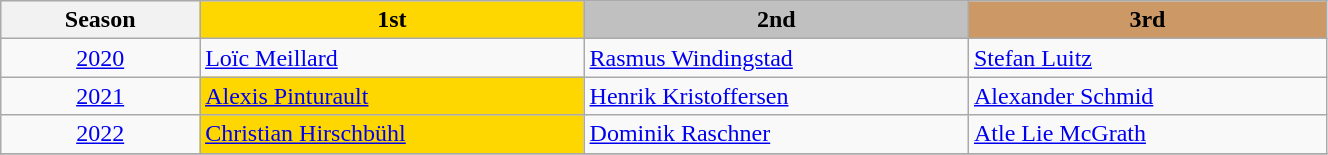<table class="wikitable" width=70% style="font-size:100%; style="text-align:left;">
<tr style="background-color:#EDEDED;">
<th style="background: hintergrundfarbe6; width:15%">Season</th>
<th style="background:    gold; width:29%">1st</th>
<th style="background:  silver; width:29%">2nd</th>
<th style="background: #CC9966; width:29%">3rd</th>
</tr>
<tr>
<td align=center><a href='#'>2020</a></td>
<td> <a href='#'>Loïc Meillard</a></td>
<td> <a href='#'>Rasmus Windingstad</a></td>
<td> <a href='#'>Stefan Luitz</a></td>
</tr>
<tr>
<td align=center><a href='#'>2021</a> </td>
<td style="background:gold;"> <a href='#'>Alexis Pinturault</a></td>
<td> <a href='#'>Henrik Kristoffersen</a></td>
<td> <a href='#'>Alexander Schmid</a></td>
</tr>
<tr>
<td align=center><a href='#'>2022</a> </td>
<td style="background:gold;"> <a href='#'>Christian Hirschbühl</a></td>
<td> <a href='#'>Dominik Raschner</a></td>
<td> <a href='#'>Atle Lie McGrath</a></td>
</tr>
<tr>
</tr>
</table>
